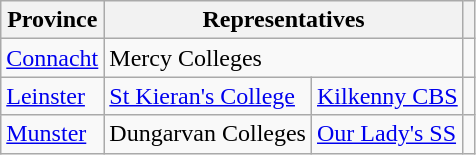<table class="wikitable">
<tr>
<th>Province</th>
<th colspan=2>Representatives</th>
<th></th>
</tr>
<tr>
<td><a href='#'>Connacht</a></td>
<td colspan=2>Mercy Colleges</td>
<td></td>
</tr>
<tr>
<td><a href='#'>Leinster</a></td>
<td><a href='#'>St Kieran's College</a></td>
<td><a href='#'>Kilkenny CBS</a></td>
<td></td>
</tr>
<tr>
<td><a href='#'>Munster</a></td>
<td>Dungarvan Colleges</td>
<td><a href='#'>Our Lady's SS</a></td>
<td></td>
</tr>
</table>
